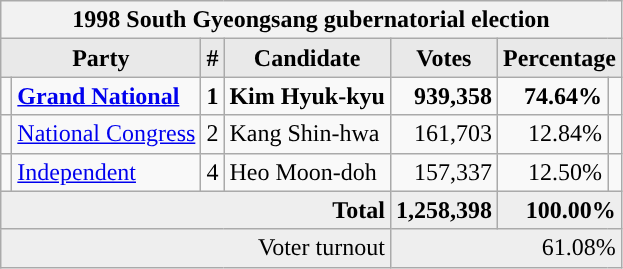<table class="wikitable">
<tr>
<th colspan="7">1998 South Gyeongsang gubernatorial election</th>
</tr>
<tr>
<th style="background-color:#E9E9E9" colspan=2>Party</th>
<th style="background-color:#E9E9E9">#</th>
<th style="background-color:#E9E9E9">Candidate</th>
<th style="background-color:#E9E9E9">Votes</th>
<th style="background-color:#E9E9E9" colspan=2>Percentage</th>
</tr>
<tr style="font-weight:bold">
<td></td>
<td align=left><a href='#'>Grand National</a></td>
<td align=center>1</td>
<td align=left>Kim Hyuk-kyu</td>
<td align=right>939,358</td>
<td align=right>74.64%</td>
<td align=right></td>
</tr>
<tr>
<td></td>
<td align=left><a href='#'>National Congress</a></td>
<td align=center>2</td>
<td align=left>Kang Shin-hwa</td>
<td align=right>161,703</td>
<td align=right>12.84%</td>
<td align=right></td>
</tr>
<tr>
<td></td>
<td align=left><a href='#'>Independent</a></td>
<td align=center>4</td>
<td align=left>Heo Moon-doh</td>
<td align=right>157,337</td>
<td align=right>12.50%</td>
<td align=right></td>
</tr>
<tr bgcolor="#EEEEEE" style="font-weight:bold">
<td colspan="4" align=right>Total</td>
<td align=right>1,258,398</td>
<td align=right colspan=2>100.00%</td>
</tr>
<tr bgcolor="#EEEEEE">
<td colspan="4" align="right">Voter turnout</td>
<td colspan="3" align="right">61.08%</td>
</tr>
</table>
